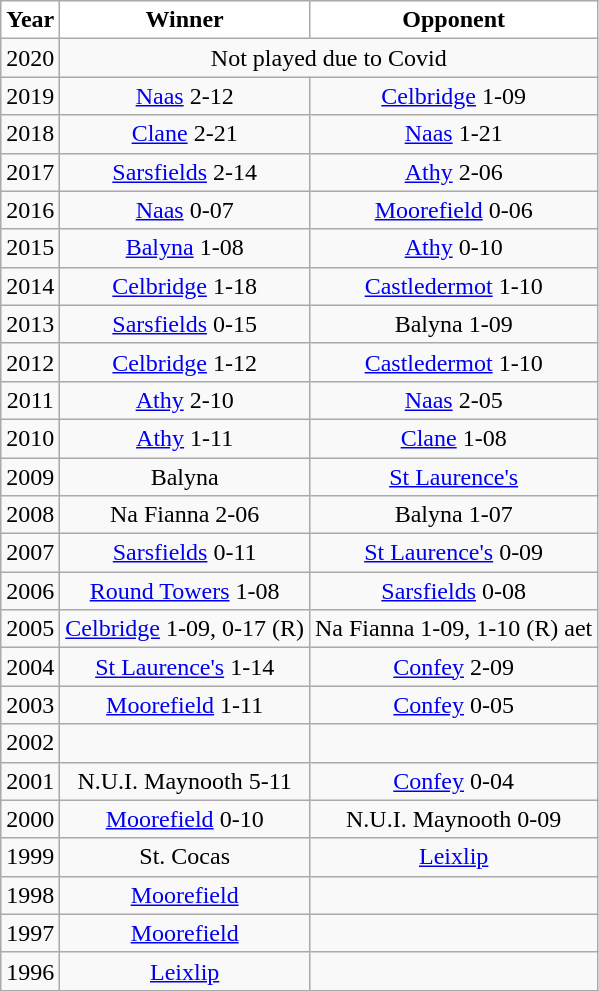<table class="wikitable" style="text-align:center;">
<tr>
<th style="background:white;color:black"><strong>Year</strong></th>
<th style="background:white;color:black"><strong>Winner</strong></th>
<th style="background:white;color:black"><strong>Opponent</strong></th>
</tr>
<tr>
<td>2020</td>
<td colspan="2" style="text-align:center;">Not played due to Covid</td>
</tr>
<tr>
<td>2019</td>
<td><a href='#'>Naas</a> 2-12</td>
<td><a href='#'>Celbridge</a> 1-09</td>
</tr>
<tr>
<td>2018</td>
<td><a href='#'>Clane</a> 2-21</td>
<td><a href='#'>Naas</a> 1-21</td>
</tr>
<tr>
<td>2017</td>
<td><a href='#'>Sarsfields</a> 2-14</td>
<td><a href='#'>Athy</a> 2-06</td>
</tr>
<tr>
<td>2016</td>
<td><a href='#'>Naas</a> 0-07</td>
<td><a href='#'>Moorefield</a> 0-06</td>
</tr>
<tr>
<td>2015</td>
<td><a href='#'>Balyna</a> 1-08</td>
<td><a href='#'>Athy</a> 0-10</td>
</tr>
<tr>
<td>2014</td>
<td><a href='#'>Celbridge</a> 1-18</td>
<td><a href='#'>Castledermot</a> 1-10</td>
</tr>
<tr>
<td>2013</td>
<td><a href='#'>Sarsfields</a> 0-15</td>
<td>Balyna 1-09</td>
</tr>
<tr>
<td>2012</td>
<td><a href='#'>Celbridge</a> 1-12</td>
<td><a href='#'>Castledermot</a> 1-10</td>
</tr>
<tr>
<td>2011</td>
<td><a href='#'>Athy</a> 2-10</td>
<td><a href='#'>Naas</a> 2-05</td>
</tr>
<tr>
<td>2010</td>
<td><a href='#'>Athy</a> 1-11</td>
<td><a href='#'>Clane</a> 1-08</td>
</tr>
<tr>
<td>2009</td>
<td>Balyna</td>
<td><a href='#'>St Laurence's</a></td>
</tr>
<tr>
<td>2008</td>
<td>Na Fianna 2-06</td>
<td>Balyna 1-07</td>
</tr>
<tr>
<td>2007</td>
<td><a href='#'>Sarsfields</a> 0-11</td>
<td><a href='#'>St Laurence's</a> 0-09</td>
</tr>
<tr>
<td>2006</td>
<td><a href='#'>Round Towers</a> 1-08</td>
<td><a href='#'>Sarsfields</a>  0-08</td>
</tr>
<tr>
<td>2005</td>
<td><a href='#'>Celbridge</a> 1-09, 0-17 (R)</td>
<td>Na Fianna 1-09, 1-10 (R) aet</td>
</tr>
<tr>
<td>2004</td>
<td><a href='#'>St Laurence's</a> 1-14</td>
<td><a href='#'>Confey</a> 2-09</td>
</tr>
<tr>
<td>2003</td>
<td><a href='#'>Moorefield</a> 1-11</td>
<td><a href='#'>Confey</a> 0-05</td>
</tr>
<tr>
<td>2002</td>
<td></td>
<td></td>
</tr>
<tr>
<td>2001</td>
<td>N.U.I. Maynooth  5-11</td>
<td><a href='#'>Confey</a> 0-04</td>
</tr>
<tr>
<td>2000</td>
<td><a href='#'>Moorefield</a>  0-10</td>
<td>N.U.I. Maynooth 0-09</td>
</tr>
<tr>
<td>1999</td>
<td>St. Cocas</td>
<td><a href='#'>Leixlip</a></td>
</tr>
<tr>
<td>1998</td>
<td><a href='#'>Moorefield</a></td>
<td></td>
</tr>
<tr>
<td>1997</td>
<td><a href='#'>Moorefield</a></td>
<td></td>
</tr>
<tr>
<td>1996</td>
<td><a href='#'>Leixlip</a></td>
<td></td>
</tr>
</table>
